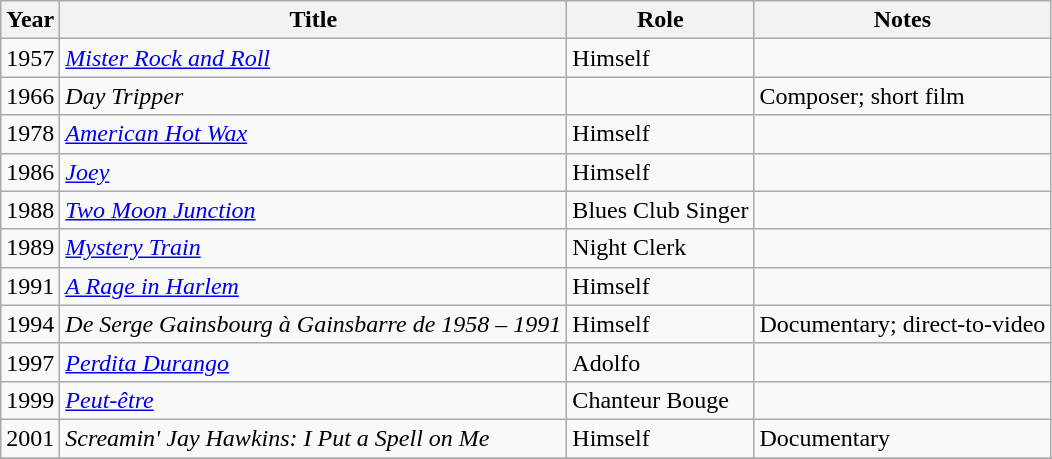<table class="wikitable sortable">
<tr>
<th>Year</th>
<th>Title</th>
<th>Role</th>
<th>Notes</th>
</tr>
<tr>
<td>1957</td>
<td><em><a href='#'>Mister Rock and Roll</a></em></td>
<td>Himself</td>
<td></td>
</tr>
<tr>
<td>1966</td>
<td><em>Day Tripper</em></td>
<td></td>
<td>Composer; short film</td>
</tr>
<tr>
<td>1978</td>
<td><em><a href='#'>American Hot Wax</a></em></td>
<td>Himself</td>
<td></td>
</tr>
<tr>
<td>1986</td>
<td><em><a href='#'>Joey</a></em></td>
<td>Himself</td>
<td></td>
</tr>
<tr>
<td>1988</td>
<td><em><a href='#'>Two Moon Junction</a></em></td>
<td>Blues Club Singer</td>
<td></td>
</tr>
<tr>
<td>1989</td>
<td><em><a href='#'>Mystery Train</a></em></td>
<td>Night Clerk</td>
<td></td>
</tr>
<tr>
<td>1991</td>
<td><em><a href='#'>A Rage in Harlem</a></em></td>
<td>Himself</td>
<td></td>
</tr>
<tr>
<td>1994</td>
<td><em>De Serge Gainsbourg à Gainsbarre de 1958 – 1991</em></td>
<td>Himself</td>
<td>Documentary; direct-to-video</td>
</tr>
<tr>
<td>1997</td>
<td><em><a href='#'>Perdita Durango</a></em></td>
<td>Adolfo</td>
<td></td>
</tr>
<tr>
<td>1999</td>
<td><em><a href='#'>Peut-être</a></em></td>
<td>Chanteur Bouge</td>
<td></td>
</tr>
<tr>
<td>2001</td>
<td><em>Screamin' Jay Hawkins: I Put a Spell on Me</em></td>
<td>Himself</td>
<td>Documentary</td>
</tr>
<tr>
</tr>
</table>
